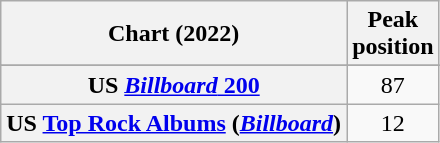<table class="wikitable sortable plainrowheaders" style="text-align:center">
<tr>
<th scope="col">Chart (2022)</th>
<th scope="col">Peak<br>position</th>
</tr>
<tr>
</tr>
<tr>
<th scope="row">US <a href='#'><em>Billboard</em> 200</a></th>
<td>87</td>
</tr>
<tr>
<th scope="row">US <a href='#'>Top Rock Albums</a> (<em><a href='#'>Billboard</a></em>)</th>
<td>12</td>
</tr>
</table>
